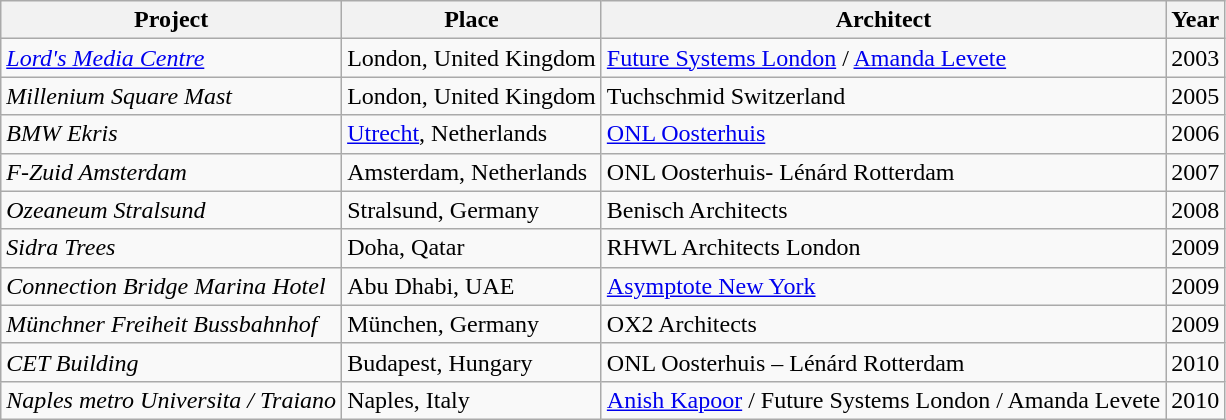<table class="wikitable">
<tr>
<th>Project</th>
<th>Place</th>
<th>Architect</th>
<th>Year</th>
</tr>
<tr>
<td><em><a href='#'>Lord's Media Centre</a></em></td>
<td>London, United Kingdom</td>
<td><a href='#'>Future Systems London</a> / <a href='#'>Amanda Levete</a></td>
<td>2003</td>
</tr>
<tr>
<td><em>Millenium Square Mast</em></td>
<td>London, United Kingdom</td>
<td>Tuchschmid Switzerland</td>
<td>2005</td>
</tr>
<tr>
<td><em>BMW Ekris</em></td>
<td><a href='#'>Utrecht</a>, Netherlands</td>
<td><a href='#'>ONL Oosterhuis</a></td>
<td>2006</td>
</tr>
<tr>
<td><em>F-Zuid Amsterdam</em></td>
<td>Amsterdam, Netherlands</td>
<td>ONL Oosterhuis- Lénárd Rotterdam</td>
<td>2007</td>
</tr>
<tr>
<td><em>Ozeaneum Stralsund</em></td>
<td>Stralsund, Germany</td>
<td>Benisch Architects</td>
<td>2008</td>
</tr>
<tr>
<td><em>Sidra Trees</em></td>
<td>Doha, Qatar</td>
<td>RHWL Architects London</td>
<td>2009</td>
</tr>
<tr>
<td><em>Connection Bridge Marina Hotel</em></td>
<td>Abu Dhabi, UAE</td>
<td><a href='#'>Asymptote New York</a></td>
<td>2009</td>
</tr>
<tr>
<td><em>Münchner Freiheit Bussbahnhof</em></td>
<td>München, Germany</td>
<td>OX2 Architects</td>
<td>2009</td>
</tr>
<tr>
<td><em>CET Building</em></td>
<td>Budapest, Hungary</td>
<td>ONL Oosterhuis – Lénárd Rotterdam</td>
<td>2010</td>
</tr>
<tr>
<td><em>Naples metro Universita / Traiano</em></td>
<td>Naples, Italy</td>
<td><a href='#'>Anish Kapoor</a> / Future Systems London / Amanda Levete</td>
<td>2010</td>
</tr>
</table>
